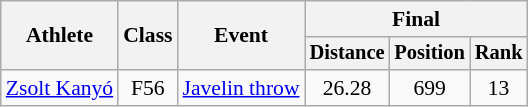<table class=wikitable style="font-size:90%">
<tr>
<th rowspan="2">Athlete</th>
<th rowspan="2">Class</th>
<th rowspan="2">Event</th>
<th colspan="3">Final</th>
</tr>
<tr style="font-size:95%">
<th>Distance</th>
<th>Position</th>
<th>Rank</th>
</tr>
<tr>
<td><a href='#'>Zsolt Kanyó</a></td>
<td style="text-align:center;">F56</td>
<td><a href='#'>Javelin throw</a></td>
<td style="text-align:center;">26.28</td>
<td style="text-align:center;">699</td>
<td style="text-align:center;">13</td>
</tr>
</table>
